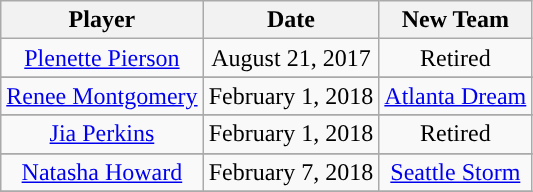<table class="wikitable sortable sortable">
<tr>
<th>Player</th>
<th>Date</th>
<th>New Team</th>
</tr>
<tr style="text-align: center">
<td><a href='#'>Plenette Pierson</a></td>
<td>August 21, 2017</td>
<td>Retired </td>
</tr>
<tr>
</tr>
<tr style="text-align: center">
<td><a href='#'>Renee Montgomery</a></td>
<td>February 1, 2018</td>
<td><a href='#'>Atlanta Dream</a></td>
</tr>
<tr>
</tr>
<tr style="text-align: center">
<td><a href='#'>Jia Perkins</a></td>
<td>February 1, 2018</td>
<td>Retired </td>
</tr>
<tr>
</tr>
<tr style="text-align: center">
<td><a href='#'>Natasha Howard</a></td>
<td>February 7, 2018</td>
<td><a href='#'>Seattle Storm</a></td>
</tr>
<tr>
</tr>
</table>
